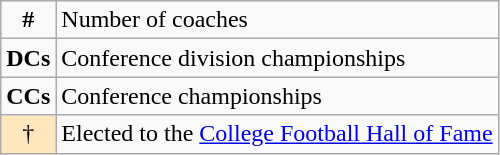<table class="wikitable">
<tr>
<td align="center"><strong>#</strong></td>
<td>Number of coaches</td>
</tr>
<tr>
<td><strong>DCs</strong></td>
<td>Conference division championships</td>
</tr>
<tr>
<td><strong>CCs</strong></td>
<td>Conference championships</td>
</tr>
<tr>
<td bgcolor=#FFE6BD align="center">†</td>
<td>Elected to the <a href='#'>College Football Hall of Fame</a></td>
</tr>
</table>
